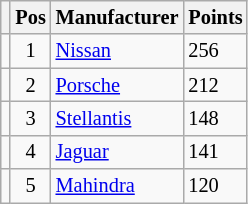<table class="wikitable" style="font-size: 85%;">
<tr>
<th></th>
<th>Pos</th>
<th>Manufacturer</th>
<th>Points</th>
</tr>
<tr>
<td align="left"></td>
<td align="center">1</td>
<td> <a href='#'>Nissan</a></td>
<td align="left">256</td>
</tr>
<tr>
<td align="left"></td>
<td align="center">2</td>
<td> <a href='#'>Porsche</a></td>
<td align="left">212</td>
</tr>
<tr>
<td align="left"></td>
<td align="center">3</td>
<td> <a href='#'>Stellantis</a></td>
<td align="left">148</td>
</tr>
<tr>
<td align="left"></td>
<td align="center">4</td>
<td> <a href='#'>Jaguar</a></td>
<td align="left">141</td>
</tr>
<tr>
<td align="left"></td>
<td align="center">5</td>
<td> <a href='#'>Mahindra</a></td>
<td align="left">120</td>
</tr>
</table>
